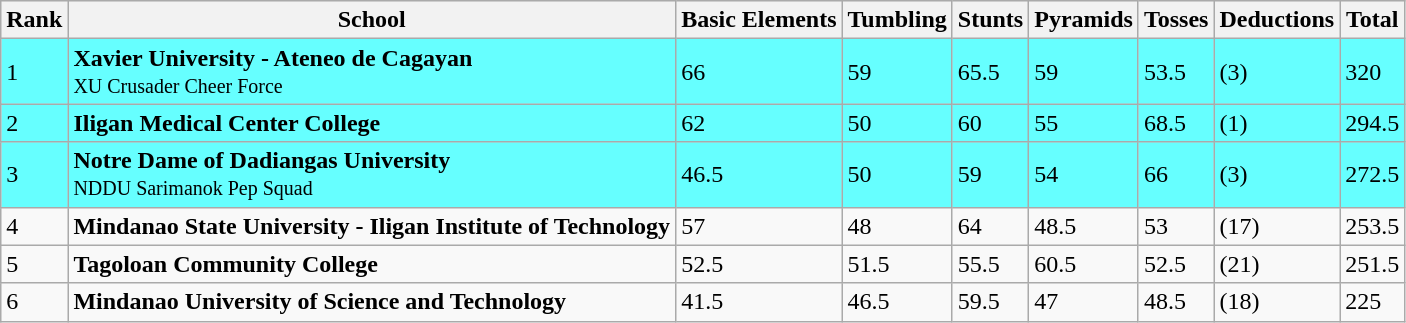<table class="wikitable" style="text align: center">
<tr bgcolor="#efefef">
<th>Rank</th>
<th>School</th>
<th>Basic Elements</th>
<th>Tumbling</th>
<th>Stunts</th>
<th>Pyramids</th>
<th>Tosses</th>
<th>Deductions</th>
<th>Total</th>
</tr>
<tr bgcolor="66FFFF">
<td>1</td>
<td><strong>Xavier University - Ateneo de Cagayan</strong> <br> <small>XU Crusader Cheer Force</small></td>
<td>66</td>
<td>59</td>
<td>65.5</td>
<td>59</td>
<td>53.5</td>
<td>(3)</td>
<td>320</td>
</tr>
<tr bgcolor="66FFFF">
<td>2</td>
<td><strong>Iligan Medical Center College</strong> <br> <small></small></td>
<td>62</td>
<td>50</td>
<td>60</td>
<td>55</td>
<td>68.5</td>
<td>(1)</td>
<td>294.5</td>
</tr>
<tr bgcolor="66FFFF">
<td>3</td>
<td><strong>Notre Dame of Dadiangas University</strong> <br> <small>NDDU Sarimanok Pep Squad</small></td>
<td>46.5</td>
<td>50</td>
<td>59</td>
<td>54</td>
<td>66</td>
<td>(3)</td>
<td>272.5</td>
</tr>
<tr>
<td>4</td>
<td><strong>Mindanao State University - Iligan Institute of Technology</strong> <br> <small></small></td>
<td>57</td>
<td>48</td>
<td>64</td>
<td>48.5</td>
<td>53</td>
<td>(17)</td>
<td>253.5</td>
</tr>
<tr>
<td>5</td>
<td><strong> Tagoloan Community College </strong> <br> <small>  </small></td>
<td>52.5</td>
<td>51.5</td>
<td>55.5</td>
<td>60.5</td>
<td>52.5</td>
<td>(21)</td>
<td>251.5</td>
</tr>
<tr>
<td>6</td>
<td><strong> Mindanao University of Science and Technology </strong> <br> <small>  </small></td>
<td>41.5</td>
<td>46.5</td>
<td>59.5</td>
<td>47</td>
<td>48.5</td>
<td>(18)</td>
<td>225</td>
</tr>
</table>
